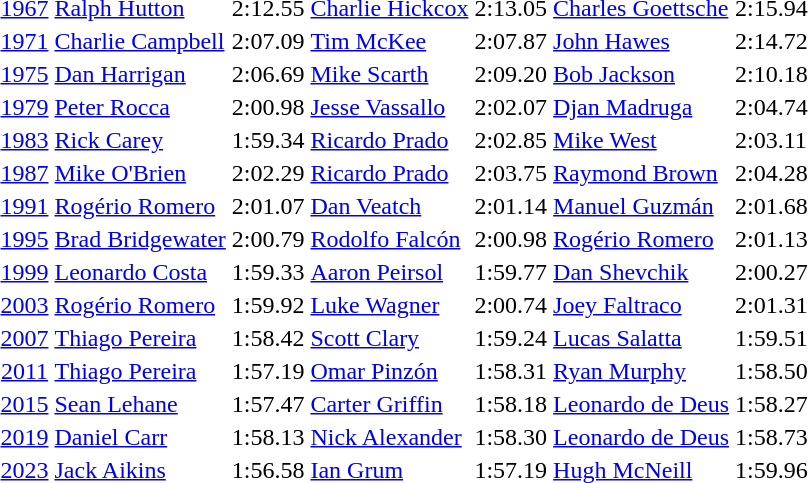<table>
<tr>
<td align=center><a href='#'>1967</a></td>
<td> <a href='#'>Ralph Hutton</a></td>
<td>2:12.55</td>
<td> <a href='#'>Charlie Hickcox</a></td>
<td>2:13.05</td>
<td> <a href='#'>Charles Goettsche</a></td>
<td>2:15.94</td>
</tr>
<tr>
<td align=center><a href='#'>1971</a></td>
<td> <a href='#'>Charlie Campbell</a></td>
<td>2:07.09</td>
<td> <a href='#'>Tim McKee</a></td>
<td>2:07.87</td>
<td> <a href='#'>John Hawes</a></td>
<td>2:14.72</td>
</tr>
<tr>
<td align=center><a href='#'>1975</a></td>
<td> <a href='#'>Dan Harrigan</a></td>
<td>2:06.69</td>
<td> <a href='#'>Mike Scarth</a></td>
<td>2:09.20</td>
<td> <a href='#'>Bob Jackson</a></td>
<td>2:10.18</td>
</tr>
<tr>
<td align=center><a href='#'>1979</a></td>
<td> <a href='#'>Peter Rocca</a></td>
<td>2:00.98</td>
<td> <a href='#'>Jesse Vassallo</a></td>
<td>2:02.07</td>
<td> <a href='#'>Djan Madruga</a></td>
<td>2:04.74</td>
</tr>
<tr>
<td align=center><a href='#'>1983</a></td>
<td> <a href='#'>Rick Carey</a></td>
<td>1:59.34</td>
<td> <a href='#'>Ricardo Prado</a></td>
<td>2:02.85</td>
<td> <a href='#'>Mike West</a></td>
<td>2:03.11</td>
</tr>
<tr>
<td align=center><a href='#'>1987</a></td>
<td> <a href='#'>Mike O'Brien</a></td>
<td>2:02.29</td>
<td> <a href='#'>Ricardo Prado</a></td>
<td>2:03.75</td>
<td> <a href='#'>Raymond Brown</a></td>
<td>2:04.28</td>
</tr>
<tr>
<td align=center><a href='#'>1991</a></td>
<td> <a href='#'>Rogério Romero</a></td>
<td>2:01.07</td>
<td> <a href='#'>Dan Veatch</a></td>
<td>2:01.14</td>
<td> <a href='#'>Manuel Guzmán</a></td>
<td>2:01.68</td>
</tr>
<tr>
<td align=center><a href='#'>1995</a></td>
<td> <a href='#'>Brad Bridgewater</a></td>
<td>2:00.79</td>
<td> <a href='#'>Rodolfo Falcón</a></td>
<td>2:00.98</td>
<td> <a href='#'>Rogério Romero</a></td>
<td>2:01.13</td>
</tr>
<tr>
<td align=center><a href='#'>1999</a></td>
<td> <a href='#'>Leonardo Costa</a></td>
<td>1:59.33</td>
<td> <a href='#'>Aaron Peirsol</a></td>
<td>1:59.77</td>
<td> <a href='#'>Dan Shevchik</a></td>
<td>2:00.27</td>
</tr>
<tr>
<td align=center><a href='#'>2003</a></td>
<td> <a href='#'>Rogério Romero</a></td>
<td>1:59.92</td>
<td> <a href='#'>Luke Wagner</a></td>
<td>2:00.74</td>
<td> <a href='#'>Joey Faltraco</a></td>
<td>2:01.31</td>
</tr>
<tr>
<td align=center><a href='#'>2007</a></td>
<td> <a href='#'>Thiago Pereira</a></td>
<td>1:58.42</td>
<td> <a href='#'>Scott Clary</a></td>
<td>1:59.24</td>
<td> <a href='#'>Lucas Salatta</a></td>
<td>1:59.51</td>
</tr>
<tr>
<td align=center><a href='#'>2011</a></td>
<td> <a href='#'>Thiago Pereira</a></td>
<td>1:57.19</td>
<td> <a href='#'>Omar Pinzón</a></td>
<td>1:58.31</td>
<td> <a href='#'>Ryan Murphy</a></td>
<td>1:58.50</td>
</tr>
<tr>
<td align=center><a href='#'>2015</a></td>
<td> <a href='#'>Sean Lehane</a></td>
<td>1:57.47</td>
<td> <a href='#'>Carter Griffin</a></td>
<td>1:58.18</td>
<td> <a href='#'>Leonardo de Deus</a></td>
<td>1:58.27</td>
</tr>
<tr>
<td align=center><a href='#'>2019</a></td>
<td> <a href='#'>Daniel Carr</a></td>
<td>1:58.13</td>
<td> <a href='#'>Nick Alexander</a></td>
<td>1:58.30</td>
<td> <a href='#'>Leonardo de Deus</a></td>
<td>1:58.73</td>
</tr>
<tr>
<td align=center><a href='#'>2023</a></td>
<td> <a href='#'>Jack Aikins</a></td>
<td>1:56.58</td>
<td> <a href='#'>Ian Grum</a></td>
<td>1:57.19</td>
<td> <a href='#'>Hugh McNeill</a></td>
<td>1:59.96</td>
</tr>
</table>
